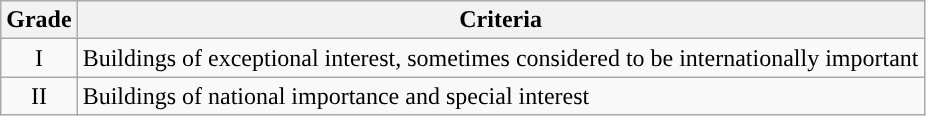<table class="wikitable">
<tr>
<th>Grade</th>
<th>Criteria</th>
</tr>
<tr>
<td align="center" >I</td>
<td>Buildings of exceptional interest, sometimes considered to be internationally important</td>
</tr>
<tr>
<td align="center" >II</td>
<td>Buildings of national importance and special interest</td>
</tr>
</table>
